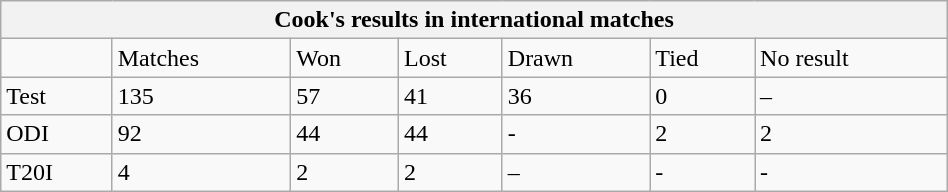<table class="wikitable" style="float:right; margin-left:1em; width:50%;">
<tr>
<th colspan="7"><strong>Cook's results in international matches</strong></th>
</tr>
<tr>
<td> </td>
<td>Matches</td>
<td>Won</td>
<td>Lost</td>
<td>Drawn</td>
<td>Tied</td>
<td>No result</td>
</tr>
<tr>
<td>Test</td>
<td>135</td>
<td>57</td>
<td>41</td>
<td>36</td>
<td>0</td>
<td>–</td>
</tr>
<tr>
<td>ODI</td>
<td>92</td>
<td>44</td>
<td>44</td>
<td>-</td>
<td>2</td>
<td>2</td>
</tr>
<tr>
<td>T20I</td>
<td>4</td>
<td>2</td>
<td>2</td>
<td>–</td>
<td>-</td>
<td>-</td>
</tr>
</table>
